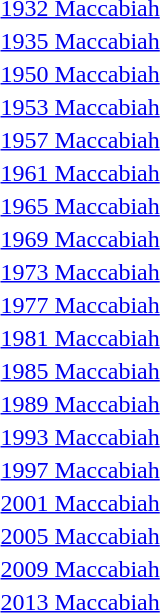<table>
<tr valign="top">
<td><a href='#'>1932 Maccabiah</a></td>
<td></td>
<td></td>
<td></td>
</tr>
<tr>
<td><a href='#'>1935 Maccabiah</a></td>
<td></td>
<td></td>
<td></td>
</tr>
<tr>
<td><a href='#'>1950 Maccabiah</a></td>
<td></td>
<td></td>
<td></td>
</tr>
<tr>
<td><a href='#'>1953 Maccabiah</a></td>
<td></td>
<td></td>
<td></td>
</tr>
<tr>
<td><a href='#'>1957 Maccabiah</a></td>
<td></td>
<td></td>
<td></td>
</tr>
<tr>
<td><a href='#'>1961 Maccabiah</a></td>
<td></td>
<td></td>
<td></td>
</tr>
<tr>
<td><a href='#'>1965 Maccabiah</a></td>
<td></td>
<td></td>
<td></td>
</tr>
<tr>
<td><a href='#'>1969 Maccabiah</a></td>
<td></td>
<td></td>
<td></td>
</tr>
<tr>
<td><a href='#'>1973 Maccabiah</a></td>
<td></td>
<td></td>
<td></td>
</tr>
<tr>
<td><a href='#'>1977 Maccabiah</a></td>
<td></td>
<td></td>
<td></td>
</tr>
<tr>
<td><a href='#'>1981 Maccabiah</a></td>
<td></td>
<td></td>
<td></td>
</tr>
<tr>
<td><a href='#'>1985 Maccabiah</a></td>
<td></td>
<td></td>
<td></td>
</tr>
<tr>
<td><a href='#'>1989 Maccabiah</a></td>
<td></td>
<td></td>
<td></td>
</tr>
<tr>
<td><a href='#'>1993 Maccabiah</a></td>
<td></td>
<td></td>
<td></td>
</tr>
<tr>
<td><a href='#'>1997 Maccabiah</a></td>
<td></td>
<td></td>
<td></td>
</tr>
<tr>
<td><a href='#'>2001 Maccabiah</a></td>
<td></td>
<td></td>
<td></td>
</tr>
<tr>
<td><a href='#'>2005 Maccabiah</a></td>
<td></td>
<td></td>
<td></td>
</tr>
<tr>
<td><a href='#'>2009 Maccabiah</a></td>
<td></td>
<td></td>
<td></td>
</tr>
<tr>
<td><a href='#'>2013 Maccabiah</a></td>
<td></td>
<td></td>
<td></td>
</tr>
</table>
